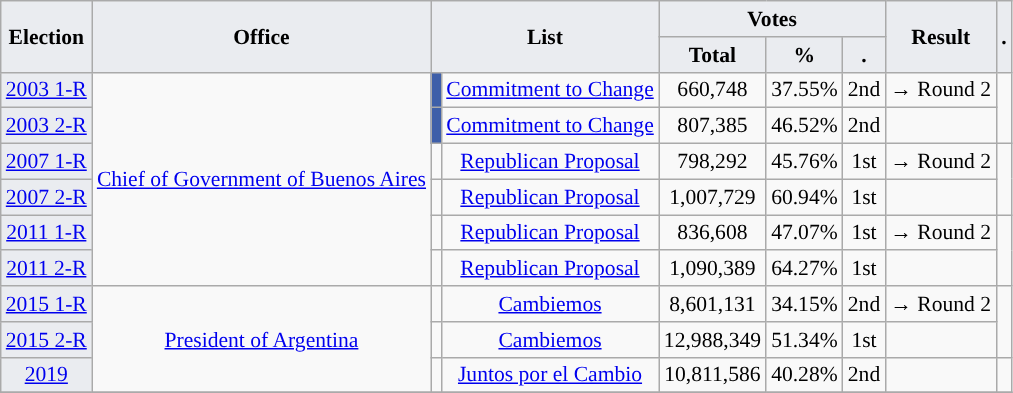<table class="wikitable" style="font-size:90%; text-align:center;">
<tr>
<th style="background-color:#EAECF0;" rowspan=2>Election</th>
<th style="background-color:#EAECF0;" rowspan=2>Office</th>
<th style="background-color:#EAECF0;" colspan=2 rowspan=2>List</th>
<th style="background-color:#EAECF0;" colspan=3>Votes</th>
<th style="background-color:#EAECF0;" rowspan=2>Result</th>
<th style="background-color:#EAECF0;" rowspan=2>.</th>
</tr>
<tr>
<th style="background-color:#EAECF0;">Total</th>
<th style="background-color:#EAECF0;">%</th>
<th style="background-color:#EAECF0;">.</th>
</tr>
<tr>
<td style="background-color:#EAECF0;"><a href='#'>2003 1-R</a></td>
<td rowspan="6"><a href='#'>Chief of Government of Buenos Aires</a></td>
<td style="background-color:#3E5FA9;"></td>
<td><a href='#'>Commitment to Change</a></td>
<td>660,748</td>
<td>37.55%</td>
<td>2nd</td>
<td>→ Round 2</td>
<td rowspan="2"></td>
</tr>
<tr>
<td style="background-color:#EAECF0;"><a href='#'>2003 2-R</a></td>
<td style="background-color:#3E5FA9;"></td>
<td><a href='#'>Commitment to Change</a></td>
<td>807,385</td>
<td>46.52%</td>
<td>2nd</td>
<td></td>
</tr>
<tr>
<td style="background-color:#EAECF0;"><a href='#'>2007 1-R</a></td>
<td style="background-color:"></td>
<td><a href='#'>Republican Proposal</a></td>
<td>798,292</td>
<td>45.76%</td>
<td>1st</td>
<td>→ Round 2</td>
<td rowspan="2"></td>
</tr>
<tr>
<td style="background-color:#EAECF0;"><a href='#'>2007 2-R</a></td>
<td style="background-color:"></td>
<td><a href='#'>Republican Proposal</a></td>
<td>1,007,729</td>
<td>60.94%</td>
<td>1st</td>
<td></td>
</tr>
<tr>
<td style="background-color:#EAECF0;"><a href='#'>2011 1-R</a></td>
<td style="background-color:"></td>
<td><a href='#'>Republican Proposal</a></td>
<td>836,608</td>
<td>47.07%</td>
<td>1st</td>
<td>→ Round 2</td>
<td rowspan="2"></td>
</tr>
<tr>
<td style="background-color:#EAECF0;"><a href='#'>2011 2-R</a></td>
<td style="background-color:"></td>
<td><a href='#'>Republican Proposal</a></td>
<td>1,090,389</td>
<td>64.27%</td>
<td>1st</td>
<td></td>
</tr>
<tr>
<td style="background-color:#EAECF0;"><a href='#'>2015 1-R</a></td>
<td rowspan="3"><a href='#'>President of Argentina</a></td>
<td style="background-color:"></td>
<td><a href='#'>Cambiemos</a></td>
<td>8,601,131</td>
<td>34.15%</td>
<td>2nd</td>
<td>→ Round 2</td>
<td rowspan="2"></td>
</tr>
<tr>
<td style="background-color:#EAECF0;"><a href='#'>2015 2-R</a></td>
<td style="background-color:"></td>
<td><a href='#'>Cambiemos</a></td>
<td>12,988,349</td>
<td>51.34%</td>
<td>1st</td>
<td></td>
</tr>
<tr>
<td style="background-color:#EAECF0;"><a href='#'>2019</a></td>
<td style="background-color:"></td>
<td><a href='#'>Juntos por el Cambio</a></td>
<td>10,811,586</td>
<td>40.28%</td>
<td>2nd</td>
<td></td>
<td></td>
</tr>
<tr>
</tr>
</table>
